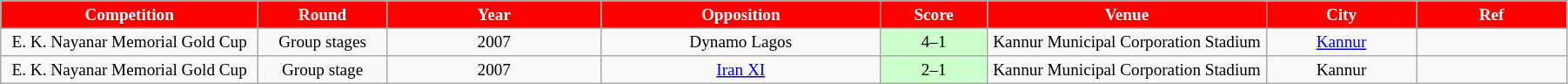<table class="wikitable" style="font-size:80%; width:95%; text-align:center">
<tr>
<th width="12%" style="background:Red; color:white; text-align:center;">Competition</th>
<th width="6%" style="background:Red; color:white; text-align:center;">Round</th>
<th width="10%" style="background:Red; color:white; text-align:center;">Year</th>
<th width="13%" style="background:Red; color:white; text-align:center;">Opposition</th>
<th width="5%" style="background:Red; color:white; text-align:center;">Score</th>
<th width="13%" style="background:Red; color:white; text-align:center;">Venue</th>
<th width="7%" style="background:Red; color:white; text-align:center;">City</th>
<th width="7%" style="background:Red; color:white; text-align:center;">Ref</th>
</tr>
<tr>
<td>E. K. Nayanar Memorial Gold Cup</td>
<td>Group stages</td>
<td>2007<br><td> Dynamo Lagos</td>
<td style="text-align:center; background:#CCFFCC;">4–1</td>
<td>Kannur Municipal Corporation Stadium</td>
<td><a href='#'>Kannur</a></td>
<td></td>
</tr>
<tr>
<td>E. K. Nayanar Memorial Gold Cup</td>
<td>Group stage</td>
<td>2007<br><td> <a href='#'>Iran XI</a></td>
<td style="text-align:center; background:#CCFFCC;">2–1</td>
<td>Kannur Municipal Corporation Stadium</td>
<td>Kannur</td>
<td></td>
</tr>
</table>
